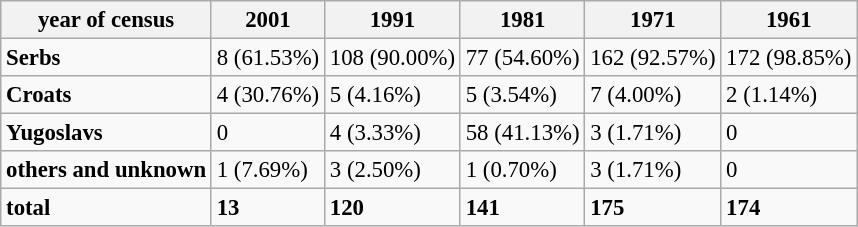<table class="wikitable" style="font-size:95%;">
<tr>
<th>year of census</th>
<th>2001</th>
<th>1991</th>
<th>1981</th>
<th>1971</th>
<th>1961</th>
</tr>
<tr>
<td><strong>Serbs</strong></td>
<td>8 (61.53%)</td>
<td>108 (90.00%)</td>
<td>77 (54.60%)</td>
<td>162 (92.57%)</td>
<td>172 (98.85%)</td>
</tr>
<tr>
<td><strong>Croats</strong></td>
<td>4 (30.76%)</td>
<td>5 (4.16%)</td>
<td>5 (3.54%)</td>
<td>7 (4.00%)</td>
<td>2 (1.14%)</td>
</tr>
<tr>
<td><strong>Yugoslavs</strong></td>
<td>0</td>
<td>4 (3.33%)</td>
<td>58 (41.13%)</td>
<td>3 (1.71%)</td>
<td>0</td>
</tr>
<tr>
<td><strong>others and unknown</strong></td>
<td>1 (7.69%)</td>
<td>3 (2.50%)</td>
<td>1 (0.70%)</td>
<td>3 (1.71%)</td>
<td>0</td>
</tr>
<tr>
<td><strong>total</strong></td>
<td><strong>13</strong></td>
<td><strong>120</strong></td>
<td><strong>141</strong></td>
<td><strong>175</strong></td>
<td><strong>174</strong></td>
</tr>
</table>
